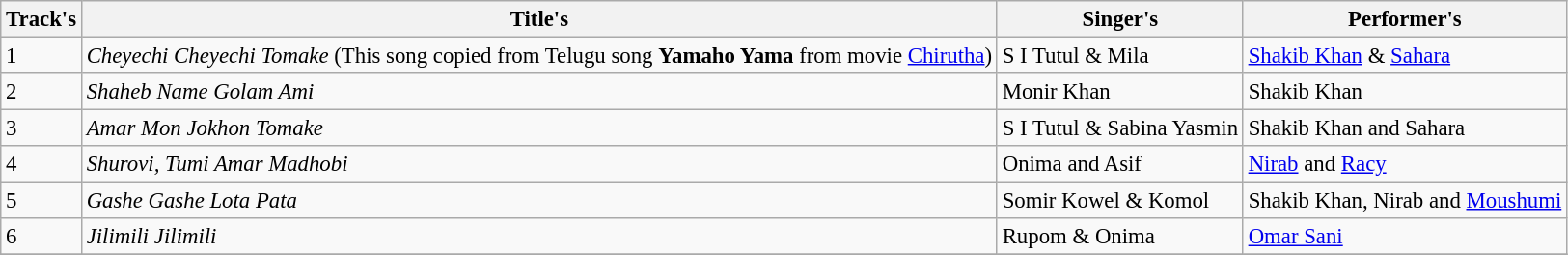<table class="wikitable" style="font-size:95%;">
<tr>
<th>Track's</th>
<th>Title's</th>
<th>Singer's</th>
<th>Performer's</th>
</tr>
<tr>
<td>1</td>
<td><em>Cheyechi Cheyechi Tomake</em>  (This song copied from Telugu song <strong>Yamaho Yama</strong> from movie <a href='#'>Chirutha</a>)</td>
<td>S I Tutul & Mila</td>
<td><a href='#'>Shakib Khan</a> & <a href='#'>Sahara</a></td>
</tr>
<tr>
<td>2</td>
<td><em>Shaheb Name Golam Ami</em></td>
<td>Monir Khan</td>
<td>Shakib Khan</td>
</tr>
<tr>
<td>3</td>
<td><em>Amar Mon Jokhon Tomake</em></td>
<td>S I Tutul &   Sabina Yasmin</td>
<td>Shakib Khan and Sahara</td>
</tr>
<tr>
<td>4</td>
<td><em>Shurovi, Tumi Amar Madhobi</em></td>
<td>Onima and Asif</td>
<td><a href='#'>Nirab</a> and <a href='#'>Racy</a></td>
</tr>
<tr>
<td>5</td>
<td><em>Gashe Gashe Lota Pata</em></td>
<td>Somir Kowel & Komol</td>
<td>Shakib Khan, Nirab and <a href='#'>Moushumi</a></td>
</tr>
<tr>
<td>6</td>
<td><em>Jilimili Jilimili</em></td>
<td>Rupom & Onima</td>
<td><a href='#'>Omar Sani</a></td>
</tr>
<tr>
</tr>
</table>
